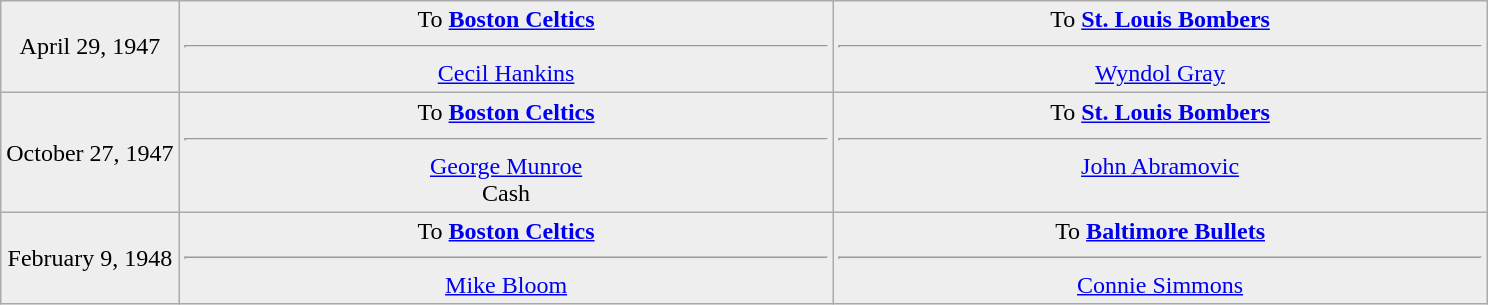<table class="wikitable sortable sortable" style="text-align: center">
<tr style="background:#eee;">
<td style="width:12%">April 29, 1947<br></td>
<td style="width:44%; vertical-align:top;">To <strong><a href='#'>Boston Celtics</a></strong><hr><a href='#'>Cecil Hankins</a></td>
<td style="width:44%; vertical-align:top;">To <strong><a href='#'>St. Louis Bombers</a></strong><hr><a href='#'>Wyndol Gray</a></td>
</tr>
<tr style="background:#eee;">
<td style="width:12%">October 27, 1947<br></td>
<td style="width:44%; vertical-align:top;">To <strong><a href='#'>Boston Celtics</a></strong><hr><a href='#'>George Munroe</a><br>Cash</td>
<td style="width:44%; vertical-align:top;">To <strong><a href='#'>St. Louis Bombers</a></strong><hr><a href='#'>John Abramovic</a></td>
</tr>
<tr style="background:#eee;">
<td style="width:12%">February 9, 1948<br></td>
<td style="width:44%; vertical-align:top;">To <strong><a href='#'>Boston Celtics</a></strong><hr><a href='#'>Mike Bloom</a></td>
<td style="width:44%; vertical-align:top;">To <strong><a href='#'>Baltimore Bullets</a></strong><hr><a href='#'>Connie Simmons</a></td>
</tr>
</table>
